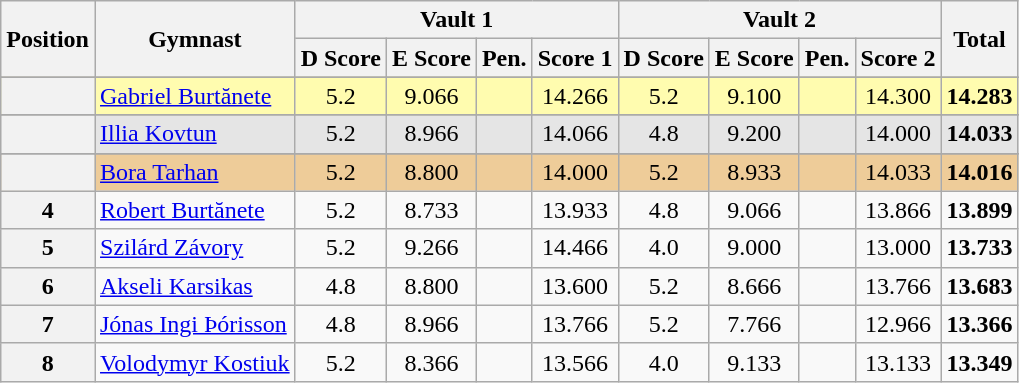<table style="text-align:center;" class="wikitable sortable">
<tr>
<th rowspan="2">Position</th>
<th rowspan="2">Gymnast</th>
<th colspan="4">Vault 1</th>
<th colspan="4">Vault 2</th>
<th rowspan="2">Total</th>
</tr>
<tr>
<th>D Score</th>
<th>E Score</th>
<th>Pen.</th>
<th>Score 1</th>
<th>D Score</th>
<th>E Score</th>
<th>Pen.</th>
<th>Score 2</th>
</tr>
<tr>
</tr>
<tr style="background:#fffcaf;">
<th scope="row" style="text-align:center"></th>
<td style="text-align:left;"> <a href='#'>Gabriel Burtănete</a></td>
<td>5.2</td>
<td>9.066</td>
<td></td>
<td>14.266</td>
<td>5.2</td>
<td>9.100</td>
<td></td>
<td>14.300</td>
<td><strong>14.283</strong></td>
</tr>
<tr>
</tr>
<tr style="background:#e5e5e5;">
<th scope="row" style="text-align:center"></th>
<td style="text-align:left;"> <a href='#'>Illia Kovtun</a></td>
<td>5.2</td>
<td>8.966</td>
<td></td>
<td>14.066</td>
<td>4.8</td>
<td>9.200</td>
<td></td>
<td>14.000</td>
<td><strong>14.033</strong></td>
</tr>
<tr>
</tr>
<tr style="background:#ec9;">
<th scope="row" style="text-align:center"></th>
<td style="text-align:left;"> <a href='#'>Bora Tarhan</a></td>
<td>5.2</td>
<td>8.800</td>
<td></td>
<td>14.000</td>
<td>5.2</td>
<td>8.933</td>
<td></td>
<td>14.033</td>
<td><strong>14.016</strong></td>
</tr>
<tr>
<th>4</th>
<td style="text-align:left;"> <a href='#'>Robert Burtănete</a></td>
<td>5.2</td>
<td>8.733</td>
<td></td>
<td>13.933</td>
<td>4.8</td>
<td>9.066</td>
<td></td>
<td>13.866</td>
<td><strong>13.899</strong></td>
</tr>
<tr>
<th>5</th>
<td style="text-align:left;"> <a href='#'>Szilárd Závory</a></td>
<td>5.2</td>
<td>9.266</td>
<td></td>
<td>14.466</td>
<td>4.0</td>
<td>9.000</td>
<td></td>
<td>13.000</td>
<td><strong>13.733</strong></td>
</tr>
<tr>
<th>6</th>
<td style="text-align:left;"> <a href='#'>Akseli Karsikas</a></td>
<td>4.8</td>
<td>8.800</td>
<td></td>
<td>13.600</td>
<td>5.2</td>
<td>8.666</td>
<td></td>
<td>13.766</td>
<td><strong>13.683</strong></td>
</tr>
<tr>
<th>7</th>
<td style="text-align:left;"> <a href='#'>Jónas Ingi Þórisson</a></td>
<td>4.8</td>
<td>8.966</td>
<td></td>
<td>13.766</td>
<td>5.2</td>
<td>7.766</td>
<td></td>
<td>12.966</td>
<td><strong>13.366</strong></td>
</tr>
<tr>
<th>8</th>
<td style="text-align:left;"> <a href='#'>Volodymyr Kostiuk</a></td>
<td>5.2</td>
<td>8.366</td>
<td></td>
<td>13.566</td>
<td>4.0</td>
<td>9.133</td>
<td></td>
<td>13.133</td>
<td><strong>13.349</strong></td>
</tr>
</table>
